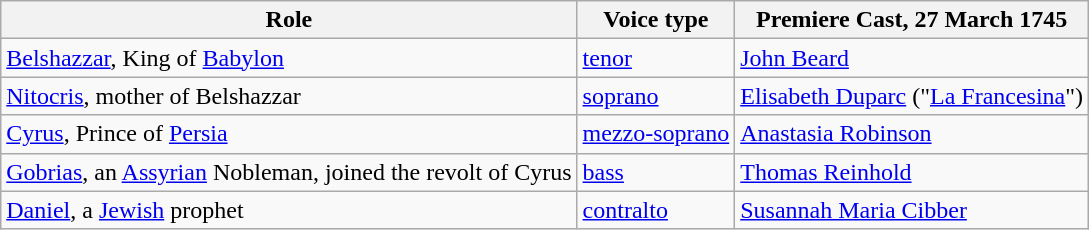<table class="wikitable">
<tr>
<th>Role</th>
<th>Voice type</th>
<th>Premiere Cast, 27 March 1745 <br></th>
</tr>
<tr>
<td><a href='#'>Belshazzar</a>, King of <a href='#'>Babylon</a></td>
<td><a href='#'>tenor</a></td>
<td><a href='#'>John Beard</a></td>
</tr>
<tr>
<td><a href='#'>Nitocris</a>, mother of Belshazzar</td>
<td><a href='#'>soprano</a></td>
<td><a href='#'>Elisabeth Duparc</a> ("<a href='#'>La Francesina</a>")</td>
</tr>
<tr>
<td><a href='#'>Cyrus</a>, Prince of <a href='#'>Persia</a></td>
<td><a href='#'>mezzo-soprano</a></td>
<td><a href='#'>Anastasia Robinson</a></td>
</tr>
<tr>
<td><a href='#'>Gobrias</a>, an <a href='#'>Assyrian</a> Nobleman, joined the revolt of Cyrus</td>
<td><a href='#'>bass</a></td>
<td><a href='#'>Thomas Reinhold</a></td>
</tr>
<tr>
<td><a href='#'>Daniel</a>, a <a href='#'>Jewish</a> prophet</td>
<td><a href='#'>contralto</a></td>
<td><a href='#'>Susannah Maria Cibber</a></td>
</tr>
</table>
